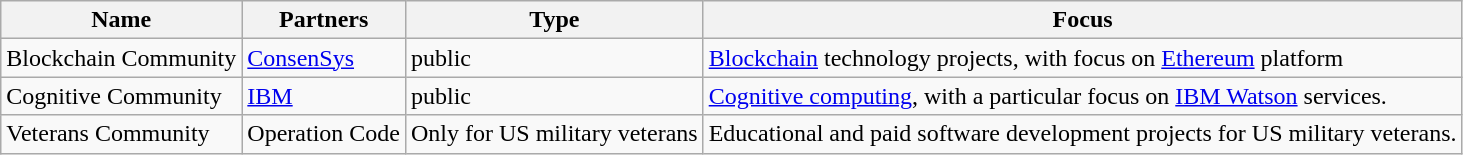<table class="wikitable">
<tr>
<th>Name</th>
<th>Partners</th>
<th>Type</th>
<th>Focus</th>
</tr>
<tr>
<td>Blockchain Community</td>
<td><a href='#'>ConsenSys</a></td>
<td>public</td>
<td><a href='#'>Blockchain</a> technology projects, with focus on <a href='#'>Ethereum</a> platform</td>
</tr>
<tr>
<td>Cognitive Community</td>
<td><a href='#'>IBM</a></td>
<td>public</td>
<td><a href='#'>Cognitive computing</a>, with a particular focus on <a href='#'>IBM Watson</a> services.</td>
</tr>
<tr>
<td>Veterans Community</td>
<td>Operation Code</td>
<td>Only for US military veterans</td>
<td>Educational and paid software development projects for US military veterans.</td>
</tr>
</table>
